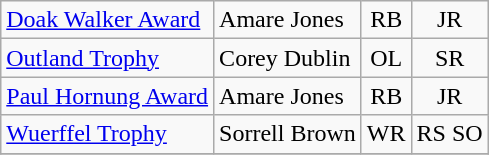<table class="wikitable">
<tr>
<td><a href='#'>Doak Walker Award</a></td>
<td>Amare Jones</td>
<td align=center>RB</td>
<td align=center>JR</td>
</tr>
<tr>
<td><a href='#'>Outland Trophy</a></td>
<td>Corey Dublin</td>
<td align=center>OL</td>
<td align=center>SR</td>
</tr>
<tr>
<td><a href='#'>Paul Hornung Award</a></td>
<td>Amare Jones</td>
<td align=center>RB</td>
<td align=center>JR</td>
</tr>
<tr>
<td><a href='#'>Wuerffel Trophy</a></td>
<td>Sorrell Brown</td>
<td align=center>WR</td>
<td align=center>RS SO</td>
</tr>
<tr>
</tr>
</table>
